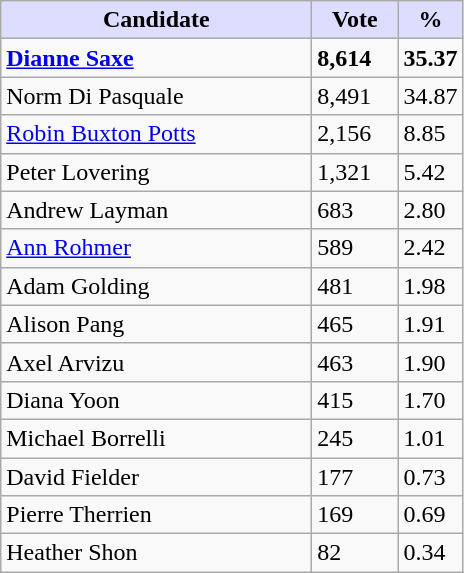<table class="wikitable">
<tr>
<th style="background:#ddf; width:200px;">Candidate</th>
<th style="background:#ddf; width:50px;">Vote</th>
<th style="background:#ddf; width:30px;">%</th>
</tr>
<tr>
<td><strong><a href='#'>Dianne Saxe</a></strong></td>
<td><strong>8,614</strong></td>
<td><strong>35.37</strong></td>
</tr>
<tr>
<td>Norm Di Pasquale</td>
<td>8,491</td>
<td>34.87</td>
</tr>
<tr>
<td><a href='#'>Robin Buxton Potts</a></td>
<td>2,156</td>
<td>8.85</td>
</tr>
<tr>
<td>Peter Lovering</td>
<td>1,321</td>
<td>5.42</td>
</tr>
<tr>
<td>Andrew Layman</td>
<td>683</td>
<td>2.80</td>
</tr>
<tr>
<td><a href='#'>Ann Rohmer</a></td>
<td>589</td>
<td>2.42</td>
</tr>
<tr>
<td>Adam Golding</td>
<td>481</td>
<td>1.98</td>
</tr>
<tr>
<td>Alison Pang</td>
<td>465</td>
<td>1.91</td>
</tr>
<tr>
<td>Axel Arvizu</td>
<td>463</td>
<td>1.90</td>
</tr>
<tr>
<td>Diana Yoon</td>
<td>415</td>
<td>1.70</td>
</tr>
<tr>
<td>Michael Borrelli</td>
<td>245</td>
<td>1.01</td>
</tr>
<tr>
<td>David Fielder</td>
<td>177</td>
<td>0.73</td>
</tr>
<tr>
<td>Pierre Therrien</td>
<td>169</td>
<td>0.69</td>
</tr>
<tr>
<td>Heather Shon</td>
<td>82</td>
<td>0.34</td>
</tr>
</table>
